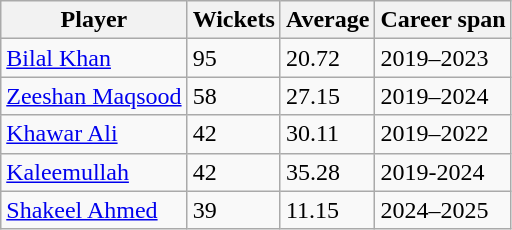<table class="wikitable">
<tr>
<th>Player</th>
<th>Wickets</th>
<th>Average</th>
<th>Career span</th>
</tr>
<tr>
<td><a href='#'>Bilal Khan</a></td>
<td>95</td>
<td>20.72</td>
<td>2019–2023</td>
</tr>
<tr>
<td><a href='#'>Zeeshan Maqsood</a></td>
<td>58</td>
<td>27.15</td>
<td>2019–2024</td>
</tr>
<tr>
<td><a href='#'>Khawar Ali</a></td>
<td>42</td>
<td>30.11</td>
<td>2019–2022</td>
</tr>
<tr>
<td><a href='#'>Kaleemullah</a></td>
<td>42</td>
<td>35.28</td>
<td>2019-2024</td>
</tr>
<tr>
<td><a href='#'>Shakeel Ahmed</a></td>
<td>39</td>
<td>11.15</td>
<td>2024–2025</td>
</tr>
</table>
